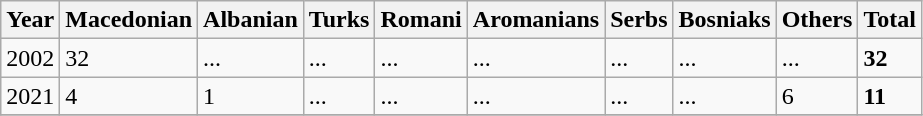<table class="wikitable">
<tr>
<th>Year</th>
<th>Macedonian</th>
<th>Albanian</th>
<th>Turks</th>
<th>Romani</th>
<th>Aromanians</th>
<th>Serbs</th>
<th>Bosniaks</th>
<th><abbr>Others</abbr></th>
<th>Total</th>
</tr>
<tr>
<td>2002</td>
<td>32</td>
<td>...</td>
<td>...</td>
<td>...</td>
<td>...</td>
<td>...</td>
<td>...</td>
<td>...</td>
<td><strong>32</strong></td>
</tr>
<tr>
<td>2021</td>
<td>4</td>
<td>1</td>
<td>...</td>
<td>...</td>
<td>...</td>
<td>...</td>
<td>...</td>
<td>6</td>
<td><strong>11</strong></td>
</tr>
<tr>
</tr>
</table>
